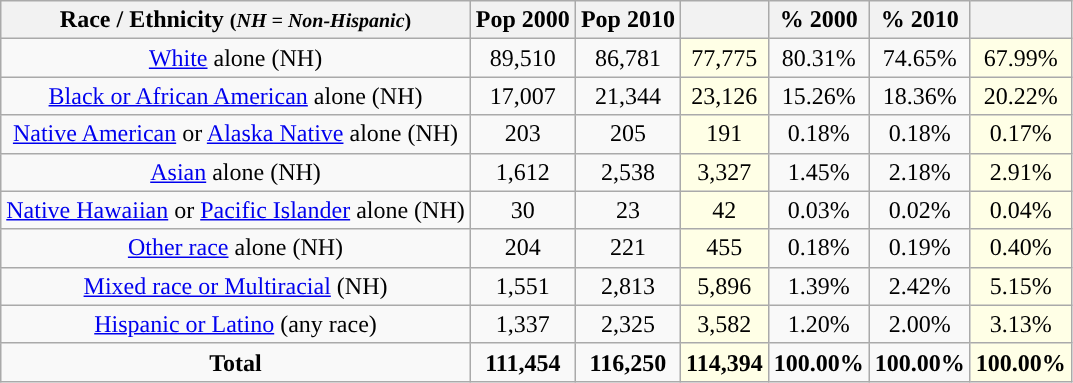<table class="wikitable" style="text-align:center;">
<tr>
<th>Race / Ethnicity <small>(<em>NH = Non-Hispanic</em>)</small></th>
<th>Pop 2000</th>
<th>Pop 2010</th>
<th></th>
<th>% 2000</th>
<th>% 2010</th>
<th></th>
</tr>
<tr>
<td><a href='#'>White</a> alone (NH)</td>
<td>89,510</td>
<td>86,781</td>
<td style='background: #ffffe6;'>77,775</td>
<td>80.31%</td>
<td>74.65%</td>
<td style='background: #ffffe6;'>67.99%</td>
</tr>
<tr>
<td><a href='#'>Black or African American</a> alone (NH)</td>
<td>17,007</td>
<td>21,344</td>
<td style='background: #ffffe6;'>23,126</td>
<td>15.26%</td>
<td>18.36%</td>
<td style='background: #ffffe6;'>20.22%</td>
</tr>
<tr>
<td><a href='#'>Native American</a> or <a href='#'>Alaska Native</a> alone (NH)</td>
<td>203</td>
<td>205</td>
<td style='background: #ffffe6;'>191</td>
<td>0.18%</td>
<td>0.18%</td>
<td style='background: #ffffe6;'>0.17%</td>
</tr>
<tr>
<td><a href='#'>Asian</a> alone (NH)</td>
<td>1,612</td>
<td>2,538</td>
<td style='background: #ffffe6;'>3,327</td>
<td>1.45%</td>
<td>2.18%</td>
<td style='background: #ffffe6;'>2.91%</td>
</tr>
<tr>
<td><a href='#'>Native Hawaiian</a> or <a href='#'>Pacific Islander</a> alone (NH)</td>
<td>30</td>
<td>23</td>
<td style='background: #ffffe6;'>42</td>
<td>0.03%</td>
<td>0.02%</td>
<td style='background: #ffffe6;'>0.04%</td>
</tr>
<tr>
<td><a href='#'>Other race</a> alone (NH)</td>
<td>204</td>
<td>221</td>
<td style='background: #ffffe6;'>455</td>
<td>0.18%</td>
<td>0.19%</td>
<td style='background: #ffffe6;'>0.40%</td>
</tr>
<tr>
<td><a href='#'>Mixed race or Multiracial</a> (NH)</td>
<td>1,551</td>
<td>2,813</td>
<td style='background: #ffffe6;'>5,896</td>
<td>1.39%</td>
<td>2.42%</td>
<td style='background: #ffffe6;'>5.15%</td>
</tr>
<tr>
<td><a href='#'>Hispanic or Latino</a> (any race)</td>
<td>1,337</td>
<td>2,325</td>
<td style='background: #ffffe6;'>3,582</td>
<td>1.20%</td>
<td>2.00%</td>
<td style='background: #ffffe6;'>3.13%</td>
</tr>
<tr>
<td><strong>Total</strong></td>
<td><strong>111,454</strong></td>
<td><strong>116,250</strong></td>
<td style='background: #ffffe6;'><strong>114,394</strong></td>
<td><strong>100.00%</strong></td>
<td><strong>100.00%</strong></td>
<td style='background: #ffffe6;'><strong>100.00%</strong></td>
</tr>
</table>
